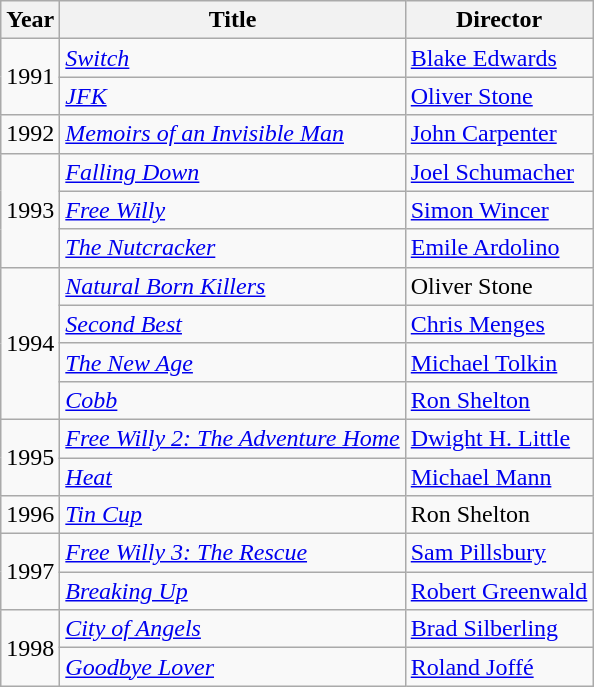<table class="wikitable">
<tr>
<th>Year</th>
<th>Title</th>
<th>Director</th>
</tr>
<tr>
<td rowspan=2>1991</td>
<td><em><a href='#'>Switch</a></em></td>
<td><a href='#'>Blake Edwards</a></td>
</tr>
<tr>
<td><em><a href='#'>JFK</a></em></td>
<td><a href='#'>Oliver Stone</a></td>
</tr>
<tr>
<td>1992</td>
<td><em><a href='#'>Memoirs of an Invisible Man</a></em></td>
<td><a href='#'>John Carpenter</a></td>
</tr>
<tr>
<td rowspan=3>1993</td>
<td><em><a href='#'>Falling Down</a></em></td>
<td><a href='#'>Joel Schumacher</a></td>
</tr>
<tr>
<td><em><a href='#'>Free Willy</a></em></td>
<td><a href='#'>Simon Wincer</a></td>
</tr>
<tr>
<td><em><a href='#'>The Nutcracker</a></em></td>
<td><a href='#'>Emile Ardolino</a></td>
</tr>
<tr>
<td rowspan=4>1994</td>
<td><em><a href='#'>Natural Born Killers</a></em></td>
<td>Oliver Stone</td>
</tr>
<tr>
<td><em><a href='#'>Second Best</a></em></td>
<td><a href='#'>Chris Menges</a></td>
</tr>
<tr>
<td><em><a href='#'>The New Age</a></em></td>
<td><a href='#'>Michael Tolkin</a></td>
</tr>
<tr>
<td><em><a href='#'>Cobb</a></em></td>
<td><a href='#'>Ron Shelton</a></td>
</tr>
<tr>
<td rowspan=2>1995</td>
<td><em><a href='#'>Free Willy 2: The Adventure Home</a></em></td>
<td><a href='#'>Dwight H. Little</a></td>
</tr>
<tr>
<td><em><a href='#'>Heat</a></em></td>
<td><a href='#'>Michael Mann</a></td>
</tr>
<tr>
<td>1996</td>
<td><em><a href='#'>Tin Cup</a></em></td>
<td>Ron Shelton</td>
</tr>
<tr>
<td rowspan=2>1997</td>
<td><em><a href='#'>Free Willy 3: The Rescue</a></em></td>
<td><a href='#'>Sam Pillsbury</a></td>
</tr>
<tr>
<td><em><a href='#'>Breaking Up</a></em></td>
<td><a href='#'>Robert Greenwald</a></td>
</tr>
<tr>
<td rowspan=2>1998</td>
<td><em><a href='#'>City of Angels</a></em></td>
<td><a href='#'>Brad Silberling</a></td>
</tr>
<tr>
<td><em><a href='#'>Goodbye Lover</a></em></td>
<td><a href='#'>Roland Joffé</a></td>
</tr>
</table>
